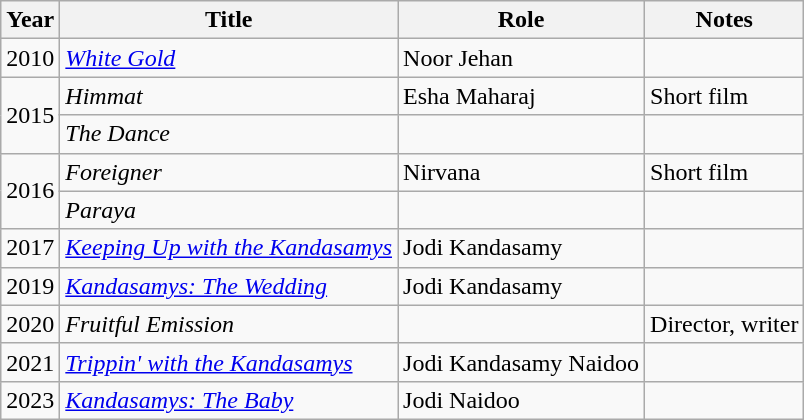<table class="wikitable unsortable">
<tr>
<th>Year</th>
<th>Title</th>
<th>Role</th>
<th>Notes</th>
</tr>
<tr>
<td>2010</td>
<td><em><a href='#'>White Gold</a></em></td>
<td>Noor Jehan</td>
<td></td>
</tr>
<tr>
<td rowspan="2">2015</td>
<td><em>Himmat</em></td>
<td>Esha Maharaj</td>
<td>Short film</td>
</tr>
<tr>
<td><em>The Dance</em></td>
<td></td>
<td></td>
</tr>
<tr>
<td rowspan="2">2016</td>
<td><em>Foreigner</em></td>
<td>Nirvana</td>
<td>Short film</td>
</tr>
<tr>
<td><em>Paraya</em></td>
<td></td>
<td></td>
</tr>
<tr>
<td>2017</td>
<td><em><a href='#'>Keeping Up with the Kandasamys</a></em></td>
<td>Jodi Kandasamy</td>
<td></td>
</tr>
<tr>
<td>2019</td>
<td><em><a href='#'>Kandasamys: The Wedding</a></em></td>
<td>Jodi Kandasamy</td>
<td></td>
</tr>
<tr>
<td>2020</td>
<td><em>Fruitful Emission</em></td>
<td></td>
<td>Director, writer</td>
</tr>
<tr>
<td>2021</td>
<td><em><a href='#'>Trippin' with the Kandasamys</a></em></td>
<td>Jodi Kandasamy Naidoo</td>
<td></td>
</tr>
<tr>
<td>2023</td>
<td><em><a href='#'>Kandasamys: The Baby</a></em></td>
<td>Jodi Naidoo</td>
<td></td>
</tr>
</table>
